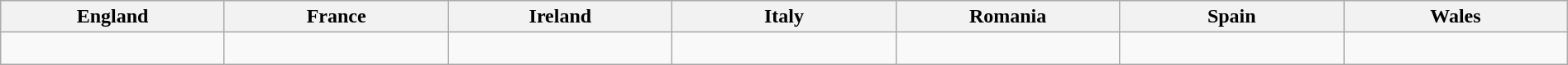<table class="wikitable" style="width:100%;">
<tr>
<th width=14%> England</th>
<th width=14%> France</th>
<th width=14%> Ireland</th>
<th width=14%> Italy</th>
<th width=14%> Romania</th>
<th width=14%> Spain</th>
<th width=14%> Wales</th>
</tr>
<tr valign=top>
<td><br></td>
<td><br></td>
<td><br></td>
<td><br></td>
<td><br></td>
<td><br></td>
<td><br></td>
</tr>
</table>
